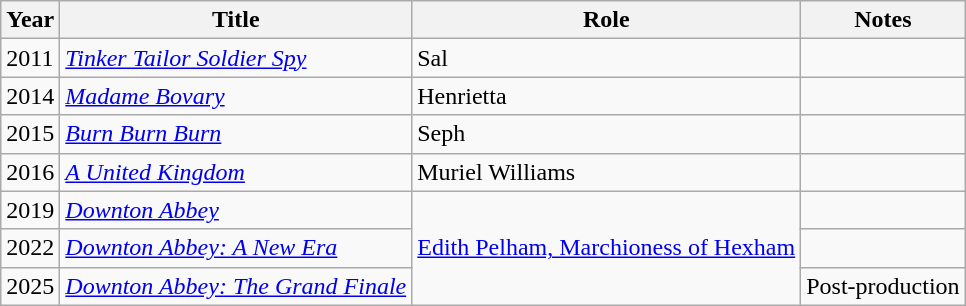<table class="wikitable">
<tr>
<th>Year</th>
<th>Title</th>
<th>Role</th>
<th>Notes</th>
</tr>
<tr>
<td>2011</td>
<td><em><a href='#'>Tinker Tailor Soldier Spy</a></em></td>
<td>Sal</td>
<td></td>
</tr>
<tr>
<td>2014</td>
<td><em><a href='#'>Madame Bovary</a></em></td>
<td>Henrietta</td>
<td></td>
</tr>
<tr>
<td>2015</td>
<td><em><a href='#'>Burn Burn Burn</a></em></td>
<td>Seph</td>
<td></td>
</tr>
<tr>
<td>2016</td>
<td><em><a href='#'>A United Kingdom</a></em></td>
<td>Muriel Williams</td>
<td></td>
</tr>
<tr>
<td>2019</td>
<td><em><a href='#'>Downton Abbey</a></em></td>
<td rowspan="3"><a href='#'>Edith Pelham, Marchioness of Hexham</a></td>
<td></td>
</tr>
<tr>
<td>2022</td>
<td><em><a href='#'>Downton Abbey: A New Era</a></em></td>
<td></td>
</tr>
<tr>
<td>2025</td>
<td><em><a href='#'>Downton Abbey: The Grand Finale</a></em></td>
<td>Post-production</td>
</tr>
</table>
